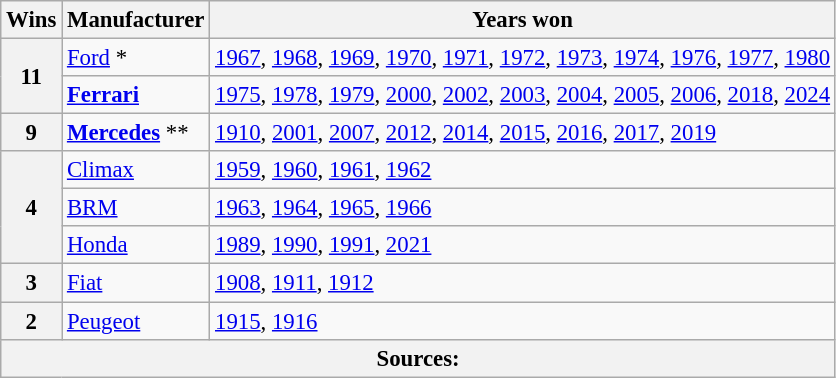<table class="wikitable" style="font-size: 95%;">
<tr>
<th>Wins</th>
<th>Manufacturer</th>
<th>Years won</th>
</tr>
<tr>
<th rowspan="2">11</th>
<td> <a href='#'>Ford</a> *</td>
<td><a href='#'>1967</a>, <a href='#'>1968</a>, <a href='#'>1969</a>, <a href='#'>1970</a>, <a href='#'>1971</a>, <a href='#'>1972</a>, <a href='#'>1973</a>, <a href='#'>1974</a>, <a href='#'>1976</a>, <a href='#'>1977</a>, <a href='#'>1980</a></td>
</tr>
<tr>
<td> <strong><a href='#'>Ferrari</a></strong></td>
<td><a href='#'>1975</a>, <a href='#'>1978</a>, <a href='#'>1979</a>, <a href='#'>2000</a>, <a href='#'>2002</a>, <a href='#'>2003</a>, <a href='#'>2004</a>, <a href='#'>2005</a>, <a href='#'>2006</a>, <a href='#'>2018</a>, <a href='#'>2024</a></td>
</tr>
<tr>
<th>9</th>
<td> <strong><a href='#'>Mercedes</a></strong> **</td>
<td><span><a href='#'>1910</a></span>, <a href='#'>2001</a>, <a href='#'>2007</a>, <a href='#'>2012</a>, <a href='#'>2014</a>, <a href='#'>2015</a>, <a href='#'>2016</a>, <a href='#'>2017</a>, <a href='#'>2019</a></td>
</tr>
<tr>
<th rowspan="3">4</th>
<td> <a href='#'>Climax</a></td>
<td><a href='#'>1959</a>, <a href='#'>1960</a>, <a href='#'>1961</a>, <a href='#'>1962</a></td>
</tr>
<tr>
<td> <a href='#'>BRM</a></td>
<td><a href='#'>1963</a>, <a href='#'>1964</a>, <a href='#'>1965</a>, <a href='#'>1966</a></td>
</tr>
<tr>
<td> <a href='#'>Honda</a></td>
<td><a href='#'>1989</a>, <a href='#'>1990</a>, <a href='#'>1991</a>, <a href='#'>2021</a></td>
</tr>
<tr>
<th>3</th>
<td> <a href='#'>Fiat</a></td>
<td><span><a href='#'>1908</a></span>, <span><a href='#'>1911</a></span>, <span><a href='#'>1912</a></span></td>
</tr>
<tr>
<th>2</th>
<td> <a href='#'>Peugeot</a></td>
<td><span><a href='#'>1915</a></span>, <span><a href='#'>1916</a></span></td>
</tr>
<tr>
<th colspan=3>Sources:</th>
</tr>
</table>
